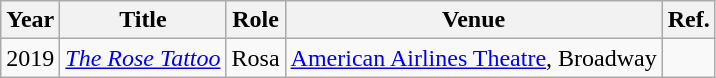<table class="wikitable">
<tr>
<th>Year</th>
<th>Title</th>
<th>Role</th>
<th>Venue</th>
<th>Ref.</th>
</tr>
<tr>
<td>2019</td>
<td><em><a href='#'>The Rose Tattoo</a></em></td>
<td>Rosa</td>
<td><a href='#'>American Airlines Theatre</a>, Broadway</td>
<td></td>
</tr>
</table>
